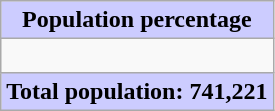<table class="wikitable collapsible collapsed">
<tr>
<th scope="col" style="background-color:#CCCCFF;">Population percentage<br></th>
</tr>
<tr style="font-size:90%; line-height:1.10em;">
<td><br></td>
</tr>
<tr>
<th style="background-color:#CCCCFF;">Total population: 741,221</th>
</tr>
</table>
